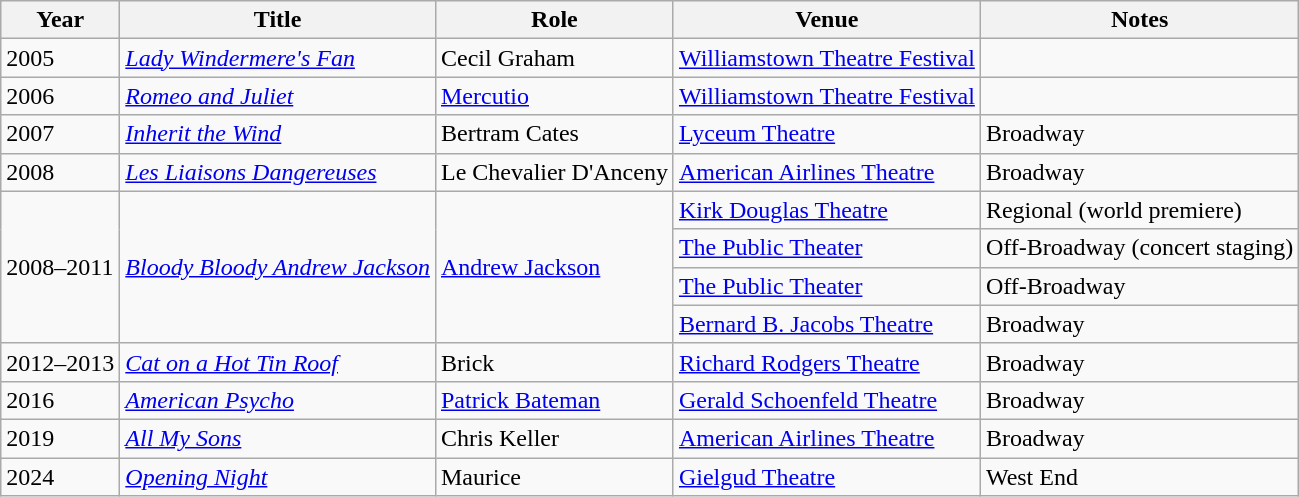<table class="wikitable">
<tr>
<th>Year</th>
<th>Title</th>
<th>Role</th>
<th>Venue</th>
<th>Notes</th>
</tr>
<tr>
<td>2005</td>
<td><em><a href='#'>Lady Windermere's Fan</a></em></td>
<td>Cecil Graham</td>
<td><a href='#'>Williamstown Theatre Festival</a></td>
<td></td>
</tr>
<tr>
<td>2006</td>
<td><em><a href='#'>Romeo and Juliet</a></em></td>
<td><a href='#'>Mercutio</a></td>
<td><a href='#'>Williamstown Theatre Festival</a></td>
<td></td>
</tr>
<tr>
<td>2007</td>
<td><a href='#'><em>Inherit the Wind</em></a></td>
<td>Bertram Cates</td>
<td><a href='#'>Lyceum Theatre</a></td>
<td>Broadway</td>
</tr>
<tr>
<td>2008</td>
<td><a href='#'><em>Les Liaisons Dangereuses</em></a></td>
<td>Le Chevalier D'Anceny</td>
<td><a href='#'>American Airlines Theatre</a></td>
<td>Broadway</td>
</tr>
<tr>
<td rowspan="4">2008–2011</td>
<td rowspan="4"><em><a href='#'>Bloody Bloody Andrew Jackson</a></em></td>
<td rowspan="4"><a href='#'>Andrew Jackson</a></td>
<td><a href='#'>Kirk Douglas Theatre</a></td>
<td>Regional (world premiere)</td>
</tr>
<tr>
<td><a href='#'>The Public Theater</a></td>
<td>Off-Broadway (concert staging)</td>
</tr>
<tr>
<td><a href='#'>The Public Theater</a></td>
<td>Off-Broadway</td>
</tr>
<tr>
<td><a href='#'>Bernard B. Jacobs Theatre</a></td>
<td>Broadway</td>
</tr>
<tr>
<td>2012–2013</td>
<td><em><a href='#'>Cat on a Hot Tin Roof</a></em></td>
<td>Brick</td>
<td><a href='#'>Richard Rodgers Theatre</a></td>
<td>Broadway</td>
</tr>
<tr>
<td>2016</td>
<td><a href='#'><em>American Psycho</em></a></td>
<td><a href='#'>Patrick Bateman</a></td>
<td><a href='#'>Gerald Schoenfeld Theatre</a></td>
<td>Broadway</td>
</tr>
<tr>
<td>2019</td>
<td><em><a href='#'>All My Sons</a></em></td>
<td>Chris Keller</td>
<td><a href='#'>American Airlines Theatre</a></td>
<td>Broadway</td>
</tr>
<tr>
<td>2024</td>
<td><em><a href='#'>Opening Night</a></em></td>
<td>Maurice</td>
<td><a href='#'>Gielgud Theatre</a></td>
<td>West End</td>
</tr>
</table>
